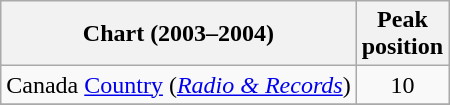<table class="wikitable sortable">
<tr>
<th align="left">Chart (2003–2004)</th>
<th align="center">Peak<br>position</th>
</tr>
<tr>
<td align="left">Canada <a href='#'>Country</a> (<em><a href='#'>Radio & Records</a></em>)</td>
<td align="center">10</td>
</tr>
<tr>
</tr>
<tr>
</tr>
</table>
